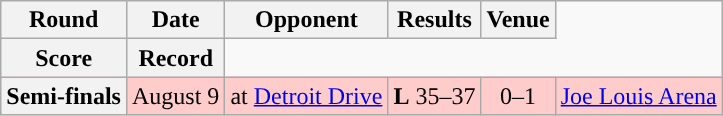<table class="wikitable" style="text-align:center">
<tr>
<th>Round</th>
<th>Date</th>
<th>Opponent</th>
<th>Results</th>
<th>Venue</th>
</tr>
<tr>
<th>Score</th>
<th>Record</th>
</tr>
<tr style="background:#fcc">
<th>Semi-finals</th>
<td>August 9</td>
<td>at <a href='#'>Detroit Drive</a></td>
<td><strong>L</strong> 35–37</td>
<td>0–1</td>
<td><a href='#'>Joe Louis Arena</a></td>
</tr>
</table>
